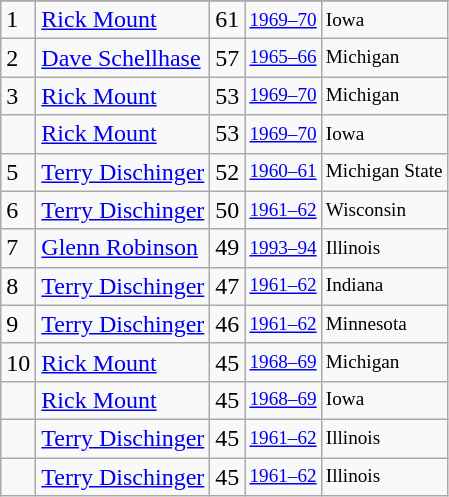<table class="wikitable">
<tr>
</tr>
<tr>
<td>1</td>
<td><a href='#'>Rick Mount</a></td>
<td>61</td>
<td style="font-size:80%;"><a href='#'>1969–70</a></td>
<td style="font-size:80%;">Iowa</td>
</tr>
<tr>
<td>2</td>
<td><a href='#'>Dave Schellhase</a></td>
<td>57</td>
<td style="font-size:80%;"><a href='#'>1965–66</a></td>
<td style="font-size:80%;">Michigan</td>
</tr>
<tr>
<td>3</td>
<td><a href='#'>Rick Mount</a></td>
<td>53</td>
<td style="font-size:80%;"><a href='#'>1969–70</a></td>
<td style="font-size:80%;">Michigan</td>
</tr>
<tr>
<td></td>
<td><a href='#'>Rick Mount</a></td>
<td>53</td>
<td style="font-size:80%;"><a href='#'>1969–70</a></td>
<td style="font-size:80%;">Iowa</td>
</tr>
<tr>
<td>5</td>
<td><a href='#'>Terry Dischinger</a></td>
<td>52</td>
<td style="font-size:80%;"><a href='#'>1960–61</a></td>
<td style="font-size:80%;">Michigan State</td>
</tr>
<tr>
<td>6</td>
<td><a href='#'>Terry Dischinger</a></td>
<td>50</td>
<td style="font-size:80%;"><a href='#'>1961–62</a></td>
<td style="font-size:80%;">Wisconsin</td>
</tr>
<tr>
<td>7</td>
<td><a href='#'>Glenn Robinson</a></td>
<td>49</td>
<td style="font-size:80%;"><a href='#'>1993–94</a></td>
<td style="font-size:80%;">Illinois</td>
</tr>
<tr>
<td>8</td>
<td><a href='#'>Terry Dischinger</a></td>
<td>47</td>
<td style="font-size:80%;"><a href='#'>1961–62</a></td>
<td style="font-size:80%;">Indiana</td>
</tr>
<tr>
<td>9</td>
<td><a href='#'>Terry Dischinger</a></td>
<td>46</td>
<td style="font-size:80%;"><a href='#'>1961–62</a></td>
<td style="font-size:80%;">Minnesota</td>
</tr>
<tr>
<td>10</td>
<td><a href='#'>Rick Mount</a></td>
<td>45</td>
<td style="font-size:80%;"><a href='#'>1968–69</a></td>
<td style="font-size:80%;">Michigan</td>
</tr>
<tr>
<td></td>
<td><a href='#'>Rick Mount</a></td>
<td>45</td>
<td style="font-size:80%;"><a href='#'>1968–69</a></td>
<td style="font-size:80%;">Iowa</td>
</tr>
<tr>
<td></td>
<td><a href='#'>Terry Dischinger</a></td>
<td>45</td>
<td style="font-size:80%;"><a href='#'>1961–62</a></td>
<td style="font-size:80%;">Illinois</td>
</tr>
<tr>
<td></td>
<td><a href='#'>Terry Dischinger</a></td>
<td>45</td>
<td style="font-size:80%;"><a href='#'>1961–62</a></td>
<td style="font-size:80%;">Illinois</td>
</tr>
</table>
